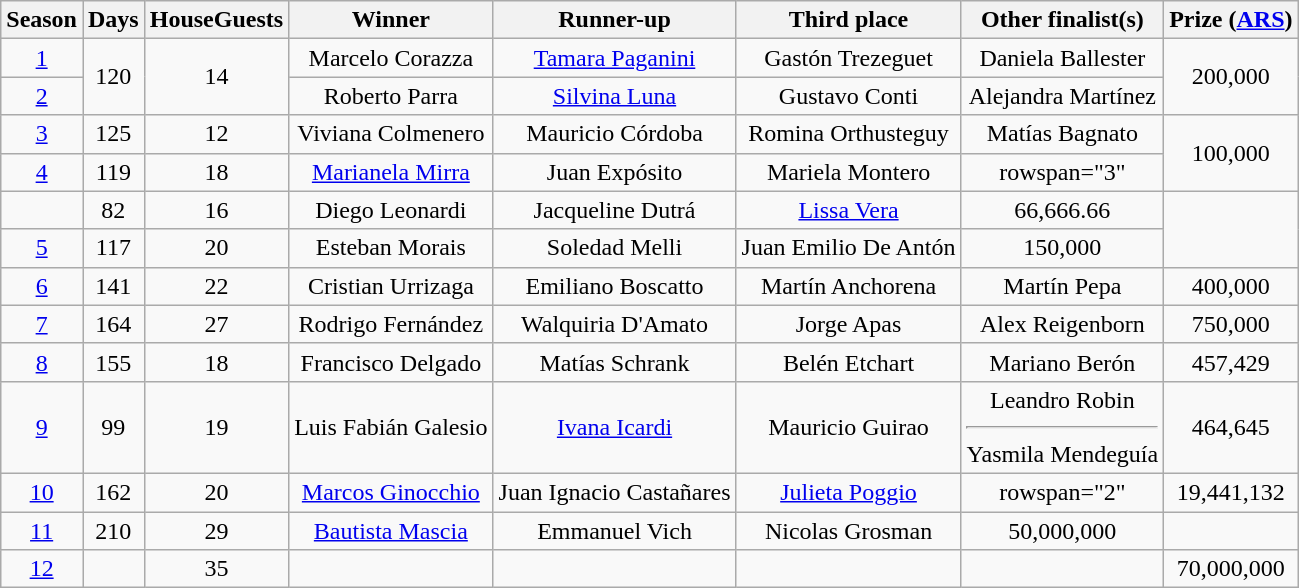<table class="wikitable plainrowheaders" style="text-align:center">
<tr>
<th>Season</th>
<th>Days</th>
<th>HouseGuests</th>
<th>Winner</th>
<th>Runner-up</th>
<th>Third place</th>
<th>Other finalist(s)</th>
<th>Prize (<a href='#'>ARS</a>)</th>
</tr>
<tr>
<td><a href='#'>1</a></td>
<td rowspan="2">120</td>
<td rowspan="2">14</td>
<td>Marcelo Corazza</td>
<td><a href='#'>Tamara Paganini</a></td>
<td>Gastón Trezeguet</td>
<td>Daniela Ballester</td>
<td rowspan="2">200,000</td>
</tr>
<tr>
<td><a href='#'>2</a></td>
<td>Roberto Parra</td>
<td><a href='#'>Silvina Luna</a></td>
<td>Gustavo Conti</td>
<td>Alejandra Martínez</td>
</tr>
<tr>
<td><a href='#'>3</a></td>
<td>125</td>
<td>12</td>
<td>Viviana Colmenero</td>
<td>Mauricio Córdoba</td>
<td>Romina Orthusteguy</td>
<td>Matías Bagnato</td>
<td rowspan="2">100,000</td>
</tr>
<tr>
<td><a href='#'>4</a></td>
<td>119</td>
<td>18</td>
<td><a href='#'>Marianela Mirra</a></td>
<td>Juan Expósito</td>
<td>Mariela Montero</td>
<td>rowspan="3" </td>
</tr>
<tr>
<td><a href='#'></a></td>
<td>82</td>
<td>16</td>
<td>Diego Leonardi</td>
<td>Jacqueline Dutrá</td>
<td><a href='#'>Lissa Vera</a></td>
<td>66,666.66</td>
</tr>
<tr>
<td><a href='#'>5</a></td>
<td>117</td>
<td>20</td>
<td>Esteban Morais</td>
<td>Soledad Melli</td>
<td>Juan Emilio De Antón</td>
<td>150,000</td>
</tr>
<tr>
<td><a href='#'>6</a></td>
<td>141</td>
<td>22</td>
<td>Cristian Urrizaga</td>
<td>Emiliano Boscatto</td>
<td>Martín Anchorena</td>
<td>Martín Pepa</td>
<td>400,000</td>
</tr>
<tr>
<td><a href='#'>7</a></td>
<td>164</td>
<td>27</td>
<td>Rodrigo Fernández</td>
<td>Walquiria D'Amato</td>
<td>Jorge Apas</td>
<td>Alex Reigenborn</td>
<td>750,000</td>
</tr>
<tr>
<td><a href='#'>8</a></td>
<td>155</td>
<td>18</td>
<td>Francisco Delgado</td>
<td>Matías Schrank</td>
<td>Belén Etchart</td>
<td>Mariano Berón</td>
<td>457,429</td>
</tr>
<tr>
<td><a href='#'>9</a></td>
<td>99</td>
<td>19</td>
<td>Luis Fabián Galesio</td>
<td><a href='#'>Ivana Icardi</a></td>
<td>Mauricio Guirao</td>
<td>Leandro Robin<hr>Yasmila Mendeguía</td>
<td>464,645</td>
</tr>
<tr>
<td><a href='#'>10</a></td>
<td>162</td>
<td>20</td>
<td><a href='#'>Marcos Ginocchio</a></td>
<td>Juan Ignacio Castañares</td>
<td><a href='#'>Julieta Poggio</a></td>
<td>rowspan="2" </td>
<td>19,441,132</td>
</tr>
<tr>
<td><a href='#'>11</a></td>
<td>210</td>
<td>29</td>
<td><a href='#'>Bautista Mascia</a></td>
<td>Emmanuel Vich</td>
<td>Nicolas Grosman</td>
<td>50,000,000</td>
</tr>
<tr>
<td><a href='#'>12</a></td>
<td></td>
<td>35</td>
<td></td>
<td></td>
<td></td>
<td></td>
<td>70,000,000</td>
</tr>
</table>
